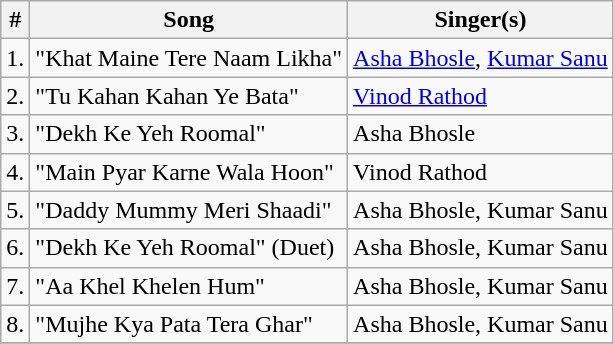<table class="wikitable sortable">
<tr>
<th>#</th>
<th>Song</th>
<th>Singer(s)</th>
</tr>
<tr>
<td>1.</td>
<td>"Khat Maine Tere Naam Likha"</td>
<td><a href='#'>Asha Bhosle</a>, <a href='#'>Kumar Sanu</a></td>
</tr>
<tr>
<td>2.</td>
<td>"Tu Kahan Kahan Ye Bata"</td>
<td><a href='#'>Vinod Rathod</a></td>
</tr>
<tr>
<td>3.</td>
<td>"Dekh Ke Yeh Roomal"</td>
<td>Asha Bhosle</td>
</tr>
<tr>
<td>4.</td>
<td>"Main Pyar Karne Wala Hoon"</td>
<td>Vinod Rathod</td>
</tr>
<tr>
<td>5.</td>
<td>"Daddy Mummy Meri Shaadi"</td>
<td>Asha Bhosle, Kumar Sanu</td>
</tr>
<tr>
<td>6.</td>
<td>"Dekh Ke Yeh Roomal" (Duet)</td>
<td>Asha Bhosle, Kumar Sanu</td>
</tr>
<tr>
<td>7.</td>
<td>"Aa Khel Khelen Hum"</td>
<td>Asha Bhosle, Kumar Sanu</td>
</tr>
<tr>
<td>8.</td>
<td>"Mujhe Kya Pata Tera Ghar"</td>
<td>Asha Bhosle, Kumar Sanu</td>
</tr>
<tr>
</tr>
</table>
